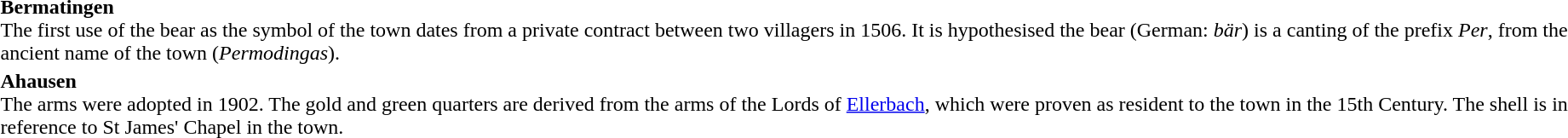<table>
<tr valign=top>
<td></td>
<td><strong>Bermatingen</strong><br>The first use of the bear as the symbol of the town dates from a private contract between two villagers in 1506. It is hypothesised the bear (German: <em>bär</em>) is a canting of the prefix <em>Per</em>, from the ancient name of the town (<em>Permodingas</em>).</td>
</tr>
<tr valign=top>
<td></td>
<td><strong>Ahausen</strong><br>The arms were adopted in 1902. The gold and green quarters are derived from the arms of the Lords of <a href='#'>Ellerbach</a>, which were proven as resident to the town in the 15th Century. The shell is in reference to St James' Chapel in the town.</td>
</tr>
</table>
